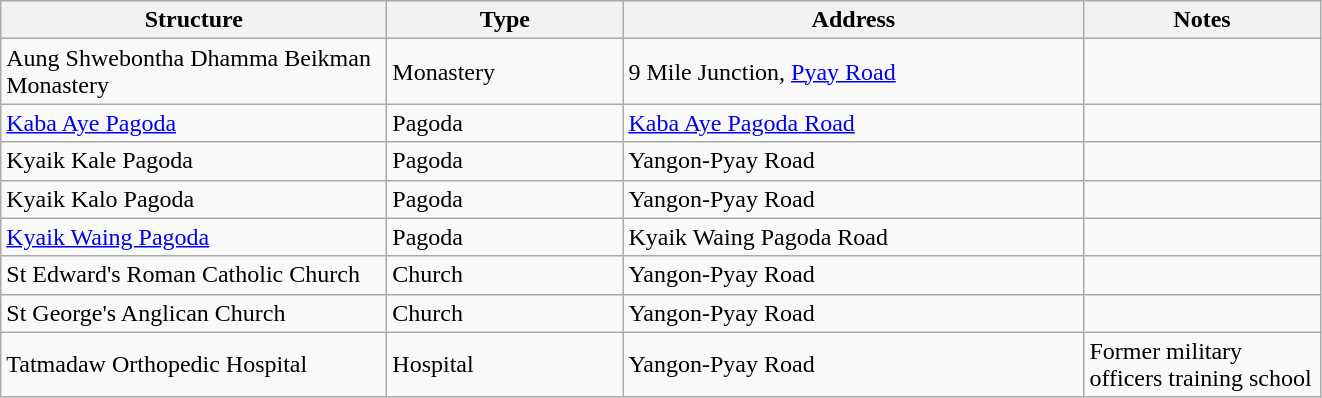<table class="wikitable" border="1">
<tr>
<th width="250">Structure</th>
<th width="150">Type</th>
<th width="300">Address</th>
<th width="150">Notes</th>
</tr>
<tr>
<td>Aung Shwebontha Dhamma Beikman Monastery</td>
<td>Monastery</td>
<td>9 Mile Junction, <a href='#'>Pyay Road</a></td>
<td></td>
</tr>
<tr>
<td><a href='#'>Kaba Aye Pagoda</a></td>
<td>Pagoda</td>
<td><a href='#'>Kaba Aye Pagoda Road</a></td>
<td></td>
</tr>
<tr>
<td>Kyaik Kale Pagoda</td>
<td>Pagoda</td>
<td>Yangon-Pyay Road</td>
<td></td>
</tr>
<tr>
<td>Kyaik Kalo Pagoda</td>
<td>Pagoda</td>
<td>Yangon-Pyay Road</td>
<td></td>
</tr>
<tr>
<td><a href='#'>Kyaik Waing Pagoda</a></td>
<td>Pagoda</td>
<td>Kyaik Waing Pagoda Road</td>
<td></td>
</tr>
<tr>
<td>St Edward's Roman Catholic Church</td>
<td>Church</td>
<td>Yangon-Pyay Road</td>
<td></td>
</tr>
<tr>
<td>St George's Anglican Church</td>
<td>Church</td>
<td>Yangon-Pyay Road</td>
<td></td>
</tr>
<tr>
<td>Tatmadaw Orthopedic Hospital</td>
<td>Hospital</td>
<td>Yangon-Pyay Road</td>
<td>Former military officers training school</td>
</tr>
</table>
